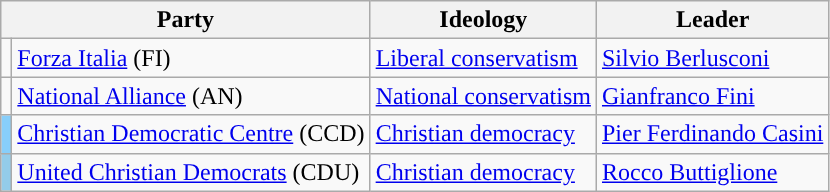<table class=wikitable style=text-align:left>
<tr>
<th colspan=2>Party</th>
<th>Ideology</th>
<th>Leader</th>
</tr>
<tr>
<td></td>
<td><a href='#'>Forza Italia</a> (FI)</td>
<td><a href='#'>Liberal conservatism</a></td>
<td><a href='#'>Silvio Berlusconi</a></td>
</tr>
<tr>
<td></td>
<td><a href='#'>National Alliance</a> (AN)</td>
<td><a href='#'>National conservatism</a></td>
<td><a href='#'>Gianfranco Fini</a></td>
</tr>
<tr>
<td bgcolor="#87cefa"></td>
<td><a href='#'>Christian Democratic Centre</a> (CCD)</td>
<td><a href='#'>Christian democracy</a></td>
<td><a href='#'>Pier Ferdinando Casini</a></td>
</tr>
<tr>
<td bgcolor="#93ccea"></td>
<td><a href='#'>United Christian Democrats</a> (CDU)</td>
<td><a href='#'>Christian democracy</a></td>
<td><a href='#'>Rocco Buttiglione</a></td>
</tr>
</table>
